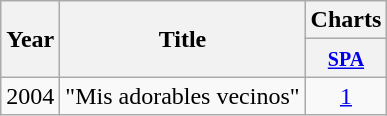<table class="wikitable">
<tr>
<th rowspan="2">Year</th>
<th rowspan="2">Title</th>
<th>Charts</th>
</tr>
<tr>
<th><small><a href='#'>SPA</a><br></small></th>
</tr>
<tr>
<td align="center">2004</td>
<td>"Mis adorables vecinos"</td>
<td align="center"><a href='#'>1</a></td>
</tr>
</table>
